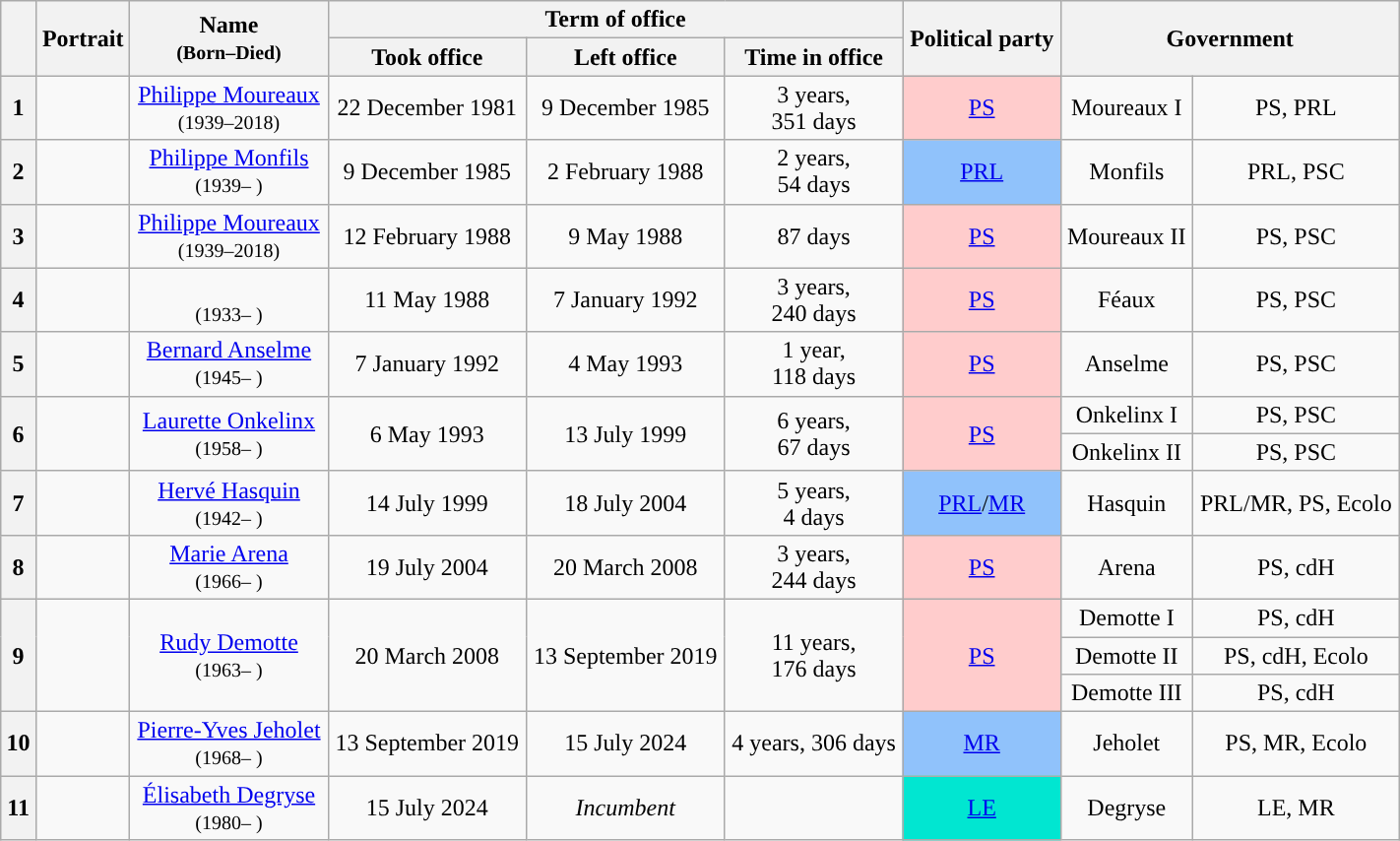<table width=75% class="wikitable" style="text-align:center;">
<tr>
<th rowspan="2"></th>
<th rowspan="2">Portrait</th>
<th rowspan="2">Name<br><small>(Born–Died)</small></th>
<th colspan="3">Term of office</th>
<th rowspan="2">Political party</th>
<th colspan="2" rowspan="2">Government</th>
</tr>
<tr>
<th>Took office</th>
<th>Left office</th>
<th>Time in office</th>
</tr>
<tr>
<th style="background:">1</th>
<td></td>
<td><a href='#'>Philippe Moureaux</a><br><small>(1939–2018)</small></td>
<td>22 December 1981</td>
<td>9 December 1985</td>
<td>3 years,<br>351 days</td>
<td bgcolor="#FFCCCC"><a href='#'>PS</a></td>
<td>Moureaux I</td>
<td>PS, PRL</td>
</tr>
<tr>
<th style="background:">2</th>
<td></td>
<td><a href='#'>Philippe Monfils</a><br><small>(1939– )</small></td>
<td>9 December 1985</td>
<td>2 February 1988</td>
<td>2 years,<br>54 days</td>
<td bgcolor="#90C2FB"><a href='#'>PRL</a></td>
<td>Monfils</td>
<td>PRL, PSC</td>
</tr>
<tr>
<th style="background:">3</th>
<td></td>
<td><a href='#'>Philippe Moureaux</a><br><small>(1939–2018)</small></td>
<td>12 February 1988</td>
<td>9 May 1988</td>
<td>87 days</td>
<td bgcolor="#FFCCCC"><a href='#'>PS</a></td>
<td>Moureaux II</td>
<td>PS, PSC</td>
</tr>
<tr>
<th style="background:">4</th>
<td></td>
<td><br><small>(1933– )</small></td>
<td>11 May 1988</td>
<td>7 January 1992</td>
<td>3 years,<br>240 days</td>
<td bgcolor="#FFCCCC"><a href='#'>PS</a></td>
<td>Féaux</td>
<td>PS, PSC</td>
</tr>
<tr>
<th style="background:">5</th>
<td></td>
<td><a href='#'>Bernard Anselme</a><br><small>(1945– )</small></td>
<td>7 January 1992</td>
<td>4 May 1993</td>
<td>1 year,<br>118 days</td>
<td bgcolor="#FFCCCC"><a href='#'>PS</a></td>
<td>Anselme</td>
<td>PS, PSC</td>
</tr>
<tr>
<th rowspan="2" style="background:">6</th>
<td rowspan="2"></td>
<td rowspan="2"><a href='#'>Laurette Onkelinx</a><br><small>(1958– )</small></td>
<td rowspan="2">6 May 1993</td>
<td rowspan="2">13 July 1999</td>
<td rowspan="2">6 years,<br>67 days</td>
<td bgcolor="#FFCCCC" rowspan="2"><a href='#'>PS</a></td>
<td>Onkelinx I</td>
<td>PS, PSC</td>
</tr>
<tr>
<td>Onkelinx II</td>
<td>PS, PSC</td>
</tr>
<tr>
<th style="background:">7</th>
<td></td>
<td><a href='#'>Hervé Hasquin</a><br><small>(1942– )</small></td>
<td>14 July 1999</td>
<td>18 July 2004</td>
<td>5 years,<br>4 days</td>
<td bgcolor="#90C2FB"><a href='#'>PRL</a>/<a href='#'>MR</a></td>
<td>Hasquin</td>
<td>PRL/MR, PS, Ecolo</td>
</tr>
<tr>
<th style="background:">8</th>
<td></td>
<td><a href='#'>Marie Arena</a><br><small>(1966– )</small></td>
<td>19 July 2004</td>
<td>20 March 2008</td>
<td>3 years,<br>244 days</td>
<td bgcolor="#FFCCCC"><a href='#'>PS</a></td>
<td>Arena</td>
<td>PS, cdH</td>
</tr>
<tr>
<th rowspan="3" style="background:">9</th>
<td rowspan="3"></td>
<td rowspan="3"><a href='#'>Rudy Demotte</a><br><small>(1963– )</small></td>
<td rowspan="3">20 March 2008</td>
<td rowspan="3">13 September 2019</td>
<td rowspan="3">11 years,<br>176 days</td>
<td rowspan="3" bgcolor="#FFCCCC"><a href='#'>PS</a></td>
<td>Demotte I</td>
<td>PS, cdH</td>
</tr>
<tr>
<td>Demotte II</td>
<td>PS, cdH, Ecolo</td>
</tr>
<tr>
<td>Demotte III</td>
<td>PS, cdH</td>
</tr>
<tr>
<th style="background:">10</th>
<td></td>
<td><a href='#'>Pierre-Yves Jeholet</a><br><small>(1968– )</small></td>
<td>13 September 2019</td>
<td>15 July 2024</td>
<td>4 years, 306 days</td>
<td bgcolor="#90C2FB"><a href='#'>MR</a></td>
<td>Jeholet</td>
<td>PS, MR, Ecolo</td>
</tr>
<tr>
<th style="background:">11</th>
<td></td>
<td><a href='#'>Élisabeth Degryse</a><br><small>(1980– )</small></td>
<td>15 July 2024</td>
<td><em>Incumbent</em></td>
<td></td>
<td bgcolor="#01E6D1"><a href='#'>LE</a></td>
<td>Degryse</td>
<td>LE, MR</td>
</tr>
</table>
